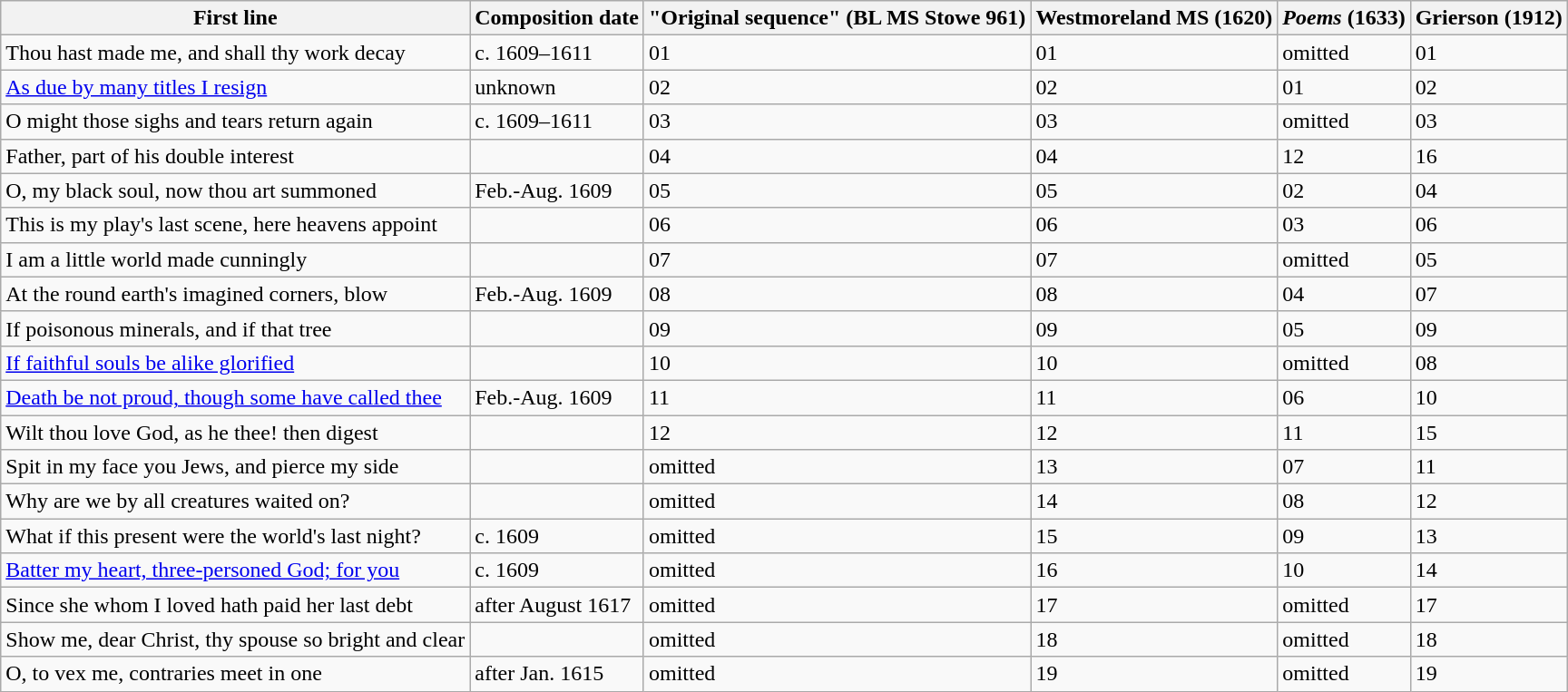<table class="wikitable sortable">
<tr>
<th class="unsortable">First line</th>
<th>Composition date</th>
<th data-sort-type="text">"Original sequence" (BL MS Stowe 961)</th>
<th>Westmoreland MS (1620)</th>
<th><em>Poems</em> (1633)</th>
<th>Grierson (1912)</th>
</tr>
<tr>
<td>Thou hast made me, and shall thy work decay</td>
<td>c. 1609–1611</td>
<td>01</td>
<td>01</td>
<td>omitted</td>
<td>01</td>
</tr>
<tr>
<td><a href='#'>As due by many titles I resign</a></td>
<td>unknown</td>
<td>02</td>
<td>02</td>
<td>01</td>
<td>02</td>
</tr>
<tr>
<td>O might those sighs and tears return again</td>
<td>c. 1609–1611</td>
<td>03</td>
<td>03</td>
<td>omitted</td>
<td>03</td>
</tr>
<tr>
<td>Father, part of his double interest</td>
<td></td>
<td>04</td>
<td>04</td>
<td>12</td>
<td>16</td>
</tr>
<tr>
<td>O, my black soul, now thou art summoned</td>
<td>Feb.-Aug. 1609</td>
<td>05</td>
<td>05</td>
<td>02</td>
<td>04</td>
</tr>
<tr>
<td>This is my play's last scene, here heavens appoint</td>
<td></td>
<td>06</td>
<td>06</td>
<td>03</td>
<td>06</td>
</tr>
<tr>
<td>I am a little world made cunningly</td>
<td></td>
<td>07</td>
<td>07</td>
<td>omitted</td>
<td>05</td>
</tr>
<tr>
<td>At the round earth's imagined corners, blow</td>
<td>Feb.-Aug. 1609</td>
<td>08</td>
<td>08</td>
<td>04</td>
<td>07</td>
</tr>
<tr>
<td>If poisonous minerals, and if that tree</td>
<td></td>
<td>09</td>
<td>09</td>
<td>05</td>
<td>09</td>
</tr>
<tr>
<td><a href='#'>If faithful souls be alike glorified</a></td>
<td></td>
<td>10</td>
<td>10</td>
<td>omitted</td>
<td>08</td>
</tr>
<tr>
<td><a href='#'>Death be not proud, though some have called thee</a></td>
<td>Feb.-Aug. 1609</td>
<td>11</td>
<td>11</td>
<td>06</td>
<td>10</td>
</tr>
<tr>
<td>Wilt thou love God, as he thee! then digest</td>
<td></td>
<td>12</td>
<td>12</td>
<td>11</td>
<td>15</td>
</tr>
<tr>
<td>Spit in my face you Jews, and pierce my side</td>
<td></td>
<td>omitted</td>
<td>13</td>
<td>07</td>
<td>11</td>
</tr>
<tr>
<td>Why are we by all creatures waited on?</td>
<td></td>
<td>omitted</td>
<td>14</td>
<td>08</td>
<td>12</td>
</tr>
<tr>
<td>What if this present were the world's last night?</td>
<td>c. 1609</td>
<td>omitted</td>
<td>15</td>
<td>09</td>
<td>13</td>
</tr>
<tr>
<td><a href='#'>Batter my heart, three-personed God; for you</a></td>
<td>c. 1609</td>
<td>omitted</td>
<td>16</td>
<td>10</td>
<td>14</td>
</tr>
<tr>
<td>Since she whom I loved hath paid her last debt</td>
<td>after August 1617</td>
<td>omitted</td>
<td>17</td>
<td>omitted</td>
<td>17</td>
</tr>
<tr>
<td>Show me, dear Christ, thy spouse so bright and clear</td>
<td></td>
<td>omitted</td>
<td>18</td>
<td>omitted</td>
<td>18</td>
</tr>
<tr>
<td>O, to vex me, contraries meet in one</td>
<td>after Jan. 1615</td>
<td>omitted</td>
<td>19</td>
<td>omitted</td>
<td>19</td>
</tr>
</table>
